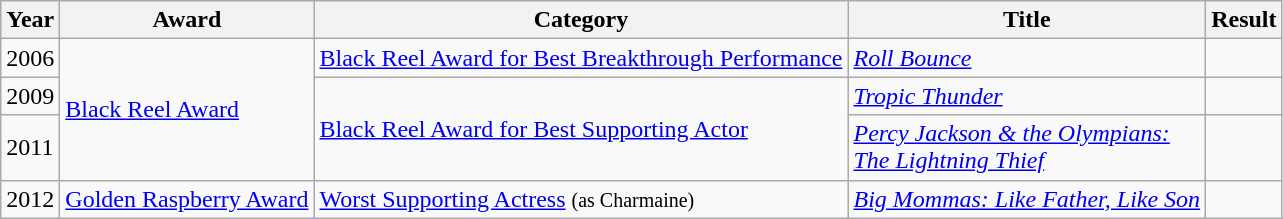<table class="wikitable">
<tr>
<th>Year</th>
<th>Award</th>
<th>Category</th>
<th>Title</th>
<th>Result</th>
</tr>
<tr>
<td>2006</td>
<td rowspan=3><a href='#'>Black Reel Award</a></td>
<td><a href='#'>Black Reel Award for Best Breakthrough Performance</a></td>
<td><em><a href='#'>Roll Bounce</a></em></td>
<td></td>
</tr>
<tr>
<td>2009</td>
<td rowspan=2><a href='#'>Black Reel Award for Best Supporting Actor</a></td>
<td><em><a href='#'>Tropic Thunder</a></em></td>
<td></td>
</tr>
<tr>
<td>2011</td>
<td><em><a href='#'>Percy Jackson & the Olympians:<br>The Lightning Thief</a></em></td>
<td></td>
</tr>
<tr>
<td>2012</td>
<td><a href='#'>Golden Raspberry Award</a></td>
<td><a href='#'>Worst Supporting Actress</a> <small>(as Charmaine)</small></td>
<td><em><a href='#'>Big Mommas: Like Father, Like Son</a></em></td>
<td></td>
</tr>
</table>
